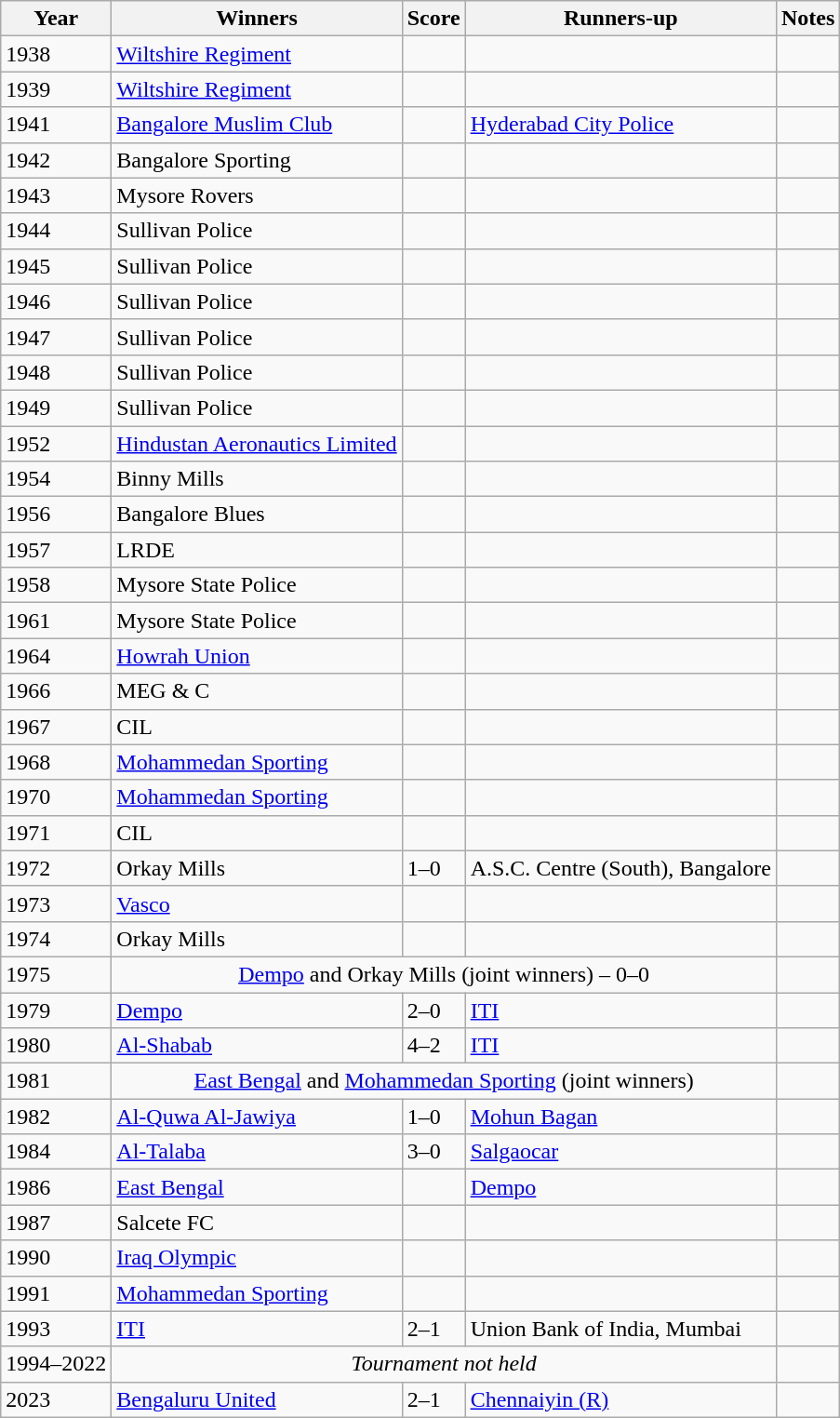<table class="wikitable sortable" style="text-align: left;">
<tr>
<th>Year</th>
<th>Winners</th>
<th>Score</th>
<th>Runners-up</th>
<th>Notes</th>
</tr>
<tr>
<td>1938</td>
<td> <a href='#'>Wiltshire Regiment</a></td>
<td></td>
<td></td>
<td></td>
</tr>
<tr>
<td>1939</td>
<td> <a href='#'>Wiltshire Regiment</a></td>
<td></td>
<td></td>
<td></td>
</tr>
<tr>
<td>1941</td>
<td><a href='#'>Bangalore Muslim Club</a></td>
<td></td>
<td><a href='#'>Hyderabad City Police</a></td>
<td></td>
</tr>
<tr>
<td>1942</td>
<td>Bangalore Sporting</td>
<td></td>
<td></td>
<td></td>
</tr>
<tr>
<td>1943</td>
<td>Mysore Rovers</td>
<td></td>
<td></td>
<td></td>
</tr>
<tr>
<td>1944</td>
<td>Sullivan Police</td>
<td></td>
<td></td>
<td></td>
</tr>
<tr>
<td>1945</td>
<td>Sullivan Police</td>
<td></td>
<td></td>
<td></td>
</tr>
<tr>
<td>1946</td>
<td>Sullivan Police</td>
<td></td>
<td></td>
<td></td>
</tr>
<tr>
<td>1947</td>
<td>Sullivan Police</td>
<td></td>
<td></td>
<td></td>
</tr>
<tr>
<td>1948</td>
<td>Sullivan Police</td>
<td></td>
<td></td>
<td></td>
</tr>
<tr>
<td>1949</td>
<td>Sullivan Police</td>
<td></td>
<td></td>
<td></td>
</tr>
<tr>
<td>1952</td>
<td><a href='#'>Hindustan Aeronautics Limited</a></td>
<td></td>
<td></td>
<td></td>
</tr>
<tr>
<td>1954</td>
<td>Binny Mills</td>
<td></td>
<td></td>
<td></td>
</tr>
<tr>
<td>1956</td>
<td>Bangalore Blues</td>
<td></td>
<td></td>
<td></td>
</tr>
<tr>
<td>1957</td>
<td>LRDE</td>
<td></td>
<td></td>
<td></td>
</tr>
<tr>
<td>1958</td>
<td>Mysore State Police</td>
<td></td>
<td></td>
<td></td>
</tr>
<tr>
<td>1961</td>
<td>Mysore State Police</td>
<td></td>
<td></td>
<td></td>
</tr>
<tr>
<td>1964</td>
<td><a href='#'>Howrah Union</a></td>
<td></td>
<td></td>
<td></td>
</tr>
<tr>
<td>1966</td>
<td>MEG & C</td>
<td></td>
<td></td>
<td></td>
</tr>
<tr>
<td>1967</td>
<td>CIL</td>
<td></td>
<td></td>
<td></td>
</tr>
<tr>
<td>1968</td>
<td><a href='#'>Mohammedan Sporting</a></td>
<td></td>
<td></td>
<td></td>
</tr>
<tr>
<td>1970</td>
<td><a href='#'>Mohammedan Sporting</a></td>
<td></td>
<td></td>
<td></td>
</tr>
<tr>
<td>1971</td>
<td>CIL</td>
<td></td>
<td></td>
<td></td>
</tr>
<tr>
<td>1972</td>
<td>Orkay Mills</td>
<td>1–0</td>
<td>A.S.C. Centre (South), Bangalore</td>
<td></td>
</tr>
<tr>
<td>1973</td>
<td><a href='#'>Vasco</a></td>
<td></td>
<td></td>
<td></td>
</tr>
<tr>
<td>1974</td>
<td>Orkay Mills</td>
<td></td>
<td></td>
<td></td>
</tr>
<tr>
<td>1975</td>
<td colspan="3" style="text-align:center;"><a href='#'>Dempo</a> and Orkay Mills (joint winners) – 0–0</td>
<td></td>
</tr>
<tr>
<td>1979</td>
<td><a href='#'>Dempo</a></td>
<td>2–0</td>
<td><a href='#'>ITI</a></td>
<td></td>
</tr>
<tr>
<td>1980</td>
<td> <a href='#'>Al-Shabab</a></td>
<td>4–2</td>
<td><a href='#'>ITI</a></td>
<td></td>
</tr>
<tr>
<td>1981</td>
<td colspan="3" style="text-align:center;"><a href='#'>East Bengal</a> and <a href='#'>Mohammedan Sporting</a> (joint winners)</td>
<td></td>
</tr>
<tr>
<td>1982</td>
<td> <a href='#'>Al-Quwa Al-Jawiya</a></td>
<td>1–0</td>
<td><a href='#'>Mohun Bagan</a></td>
<td></td>
</tr>
<tr>
<td>1984</td>
<td> <a href='#'>Al-Talaba</a></td>
<td>3–0</td>
<td><a href='#'>Salgaocar</a></td>
<td></td>
</tr>
<tr>
<td>1986</td>
<td><a href='#'>East Bengal</a></td>
<td></td>
<td><a href='#'>Dempo</a></td>
<td></td>
</tr>
<tr>
<td>1987</td>
<td>Salcete FC</td>
<td></td>
<td></td>
<td></td>
</tr>
<tr>
<td>1990</td>
<td> <a href='#'>Iraq Olympic</a></td>
<td></td>
<td></td>
<td></td>
</tr>
<tr>
<td>1991</td>
<td><a href='#'>Mohammedan Sporting</a></td>
<td></td>
<td></td>
<td></td>
</tr>
<tr>
<td>1993</td>
<td><a href='#'>ITI</a></td>
<td>2–1</td>
<td>Union Bank of India, Mumbai</td>
<td></td>
</tr>
<tr>
<td>1994–2022</td>
<td colspan=3 style="text-align:center;"><em>Tournament not held</em></td>
<td></td>
</tr>
<tr>
<td>2023</td>
<td><a href='#'>Bengaluru United</a></td>
<td>2–1</td>
<td><a href='#'>Chennaiyin (R)</a></td>
<td></td>
</tr>
</table>
